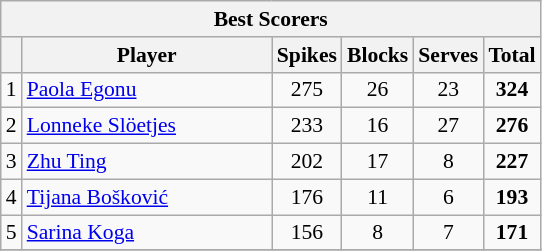<table class="wikitable sortable" style=font-size:90%>
<tr>
<th colspan=6>Best Scorers</th>
</tr>
<tr>
<th></th>
<th width=160>Player</th>
<th width=20>Spikes</th>
<th width=20>Blocks</th>
<th width=20>Serves</th>
<th width=20>Total</th>
</tr>
<tr>
<td align=center>1</td>
<td> <a href='#'>Paola Egonu</a></td>
<td align=center>275</td>
<td align=center>26</td>
<td align=center>23</td>
<td align=center><strong>324</strong></td>
</tr>
<tr>
<td align=center>2</td>
<td> <a href='#'>Lonneke Slöetjes</a></td>
<td align=center>233</td>
<td align=center>16</td>
<td align=center>27</td>
<td align=center><strong>276</strong></td>
</tr>
<tr>
<td align=center>3</td>
<td> <a href='#'>Zhu Ting</a></td>
<td align=center>202</td>
<td align=center>17</td>
<td align=center>8</td>
<td align=center><strong>227</strong></td>
</tr>
<tr>
<td align=center>4</td>
<td> <a href='#'>Tijana Bošković</a></td>
<td align=center>176</td>
<td align=center>11</td>
<td align=center>6</td>
<td align=center><strong>193</strong></td>
</tr>
<tr>
<td align=center>5</td>
<td> <a href='#'>Sarina Koga</a></td>
<td align=center>156</td>
<td align=center>8</td>
<td align=center>7</td>
<td align=center><strong>171</strong></td>
</tr>
<tr>
</tr>
</table>
